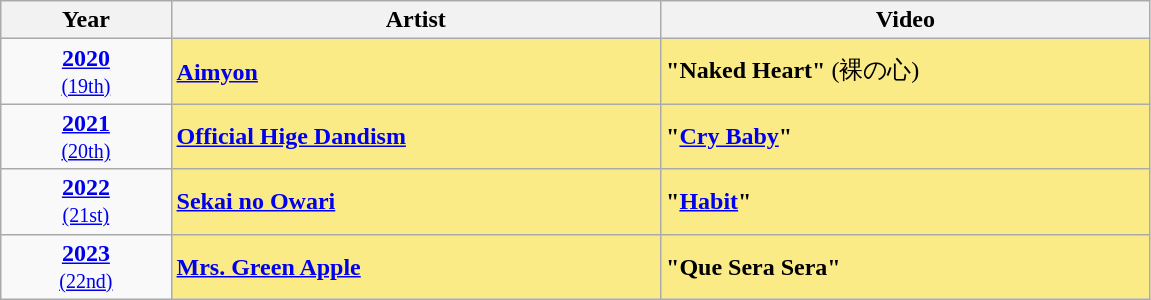<table class="sortable wikitable">
<tr>
<th width="8%">Year</th>
<th width="23%">Artist</th>
<th width="23%">Video</th>
</tr>
<tr>
<td rowspan=1 style="text-align:center"><strong><a href='#'>2020</a></strong><br><small><a href='#'>(19th)</a></small></td>
<td style="background:#FAEB86"><strong><a href='#'>Aimyon</a></strong></td>
<td style="background:#FAEB86"><strong>"Naked Heart"</strong> (裸の心)</td>
</tr>
<tr>
<td rowspan=1 style="text-align:center"><strong><a href='#'>2021</a></strong><br><small><a href='#'>(20th)</a></small></td>
<td style="background:#FAEB86"><strong><a href='#'>Official Hige Dandism</a></strong></td>
<td style="background:#FAEB86"><strong>"<a href='#'>Cry Baby</a>"</strong></td>
</tr>
<tr>
<td rowspan=1 style="text-align:center"><strong><a href='#'>2022</a></strong><br><small><a href='#'>(21st)</a></small></td>
<td style="background:#FAEB86"><strong><a href='#'>Sekai no Owari</a></strong></td>
<td style="background:#FAEB86"><strong>"<a href='#'>Habit</a>"</strong></td>
</tr>
<tr>
<td rowspan=1 style="text-align:center"><strong><a href='#'>2023</a></strong><br><small><a href='#'>(22nd)</a></small></td>
<td style="background:#FAEB86"><strong><a href='#'>Mrs. Green Apple</a></strong></td>
<td style="background:#FAEB86"><strong>"Que Sera Sera"</strong></td>
</tr>
</table>
